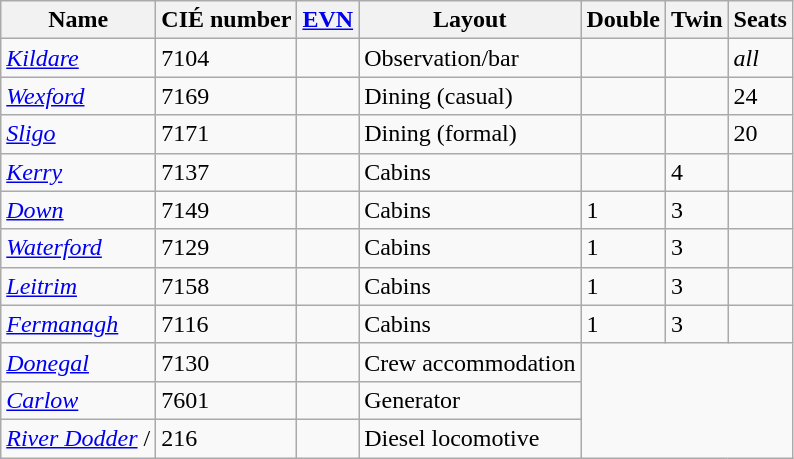<table class="wikitable">
<tr>
<th>Name</th>
<th>CIÉ number</th>
<th><a href='#'>EVN</a></th>
<th>Layout</th>
<th>Double</th>
<th>Twin</th>
<th>Seats</th>
</tr>
<tr>
<td><em><a href='#'>Kildare</a></em></td>
<td>7104</td>
<td></td>
<td>Observation/bar</td>
<td></td>
<td></td>
<td><em>all</em></td>
</tr>
<tr>
<td><em><a href='#'>Wexford</a></em></td>
<td>7169</td>
<td></td>
<td>Dining (casual)</td>
<td></td>
<td></td>
<td>24</td>
</tr>
<tr>
<td><em><a href='#'>Sligo</a></em></td>
<td>7171</td>
<td></td>
<td>Dining (formal)</td>
<td></td>
<td></td>
<td>20</td>
</tr>
<tr>
<td><em><a href='#'>Kerry</a></em></td>
<td>7137</td>
<td></td>
<td>Cabins</td>
<td></td>
<td>4</td>
<td></td>
</tr>
<tr>
<td><em><a href='#'>Down</a></em></td>
<td>7149</td>
<td></td>
<td>Cabins</td>
<td>1</td>
<td>3</td>
<td></td>
</tr>
<tr>
<td><em><a href='#'>Waterford</a></em></td>
<td>7129</td>
<td></td>
<td>Cabins</td>
<td>1</td>
<td>3</td>
<td></td>
</tr>
<tr>
<td><em><a href='#'>Leitrim</a></em></td>
<td>7158</td>
<td></td>
<td>Cabins</td>
<td>1</td>
<td>3</td>
<td></td>
</tr>
<tr>
<td><em><a href='#'>Fermanagh</a></em></td>
<td>7116</td>
<td></td>
<td>Cabins</td>
<td>1</td>
<td>3</td>
<td></td>
</tr>
<tr>
<td><em><a href='#'>Donegal</a></em></td>
<td>7130</td>
<td></td>
<td>Crew accommodation</td>
</tr>
<tr>
<td><em><a href='#'>Carlow</a></em></td>
<td>7601</td>
<td></td>
<td>Generator</td>
</tr>
<tr>
<td><em><a href='#'>River Dodder</a></em> / <em></em></td>
<td>216</td>
<td></td>
<td>Diesel locomotive</td>
</tr>
</table>
